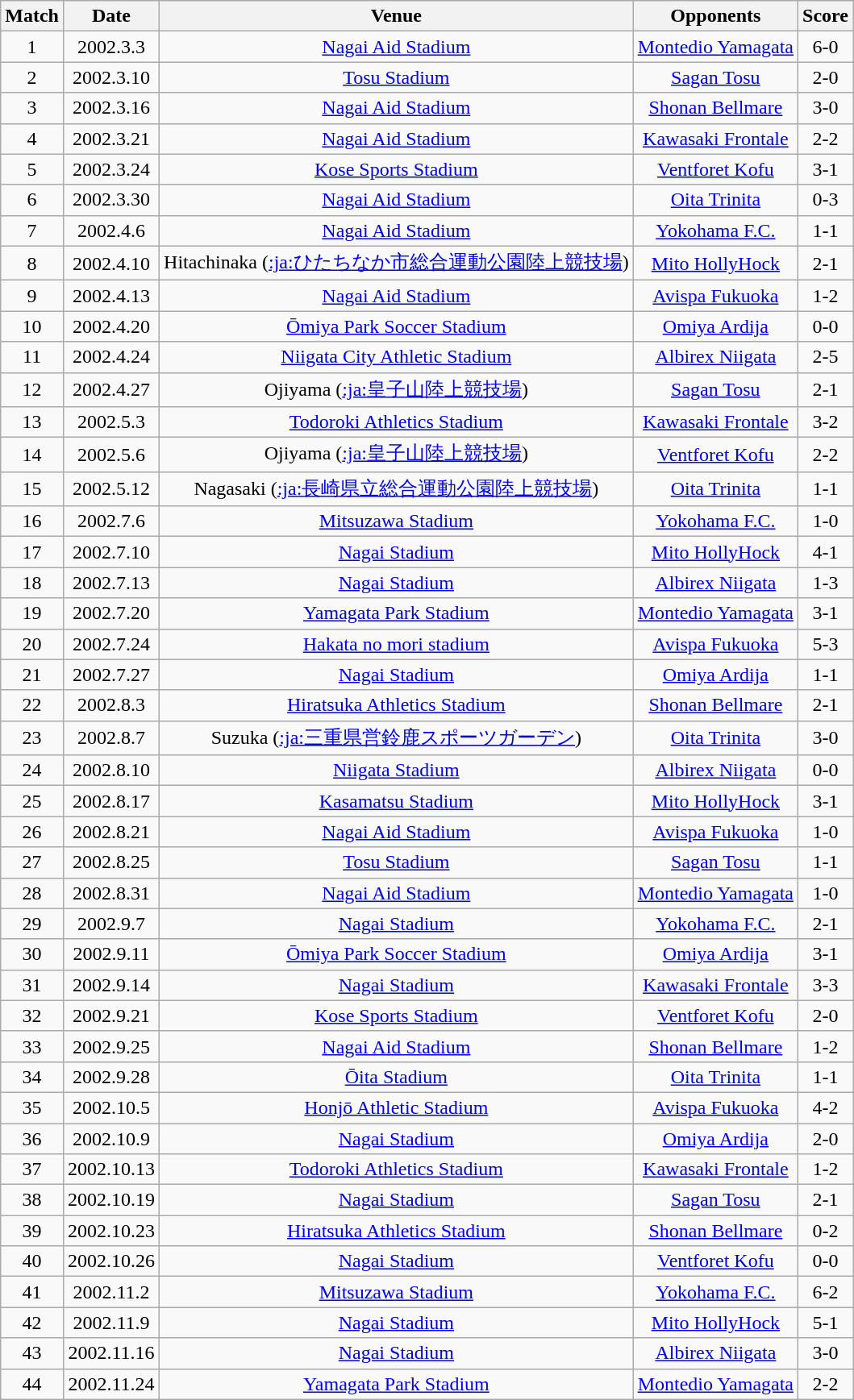<table class="wikitable" style="text-align:center;">
<tr>
<th>Match</th>
<th>Date</th>
<th>Venue</th>
<th>Opponents</th>
<th>Score</th>
</tr>
<tr>
<td>1</td>
<td>2002.3.3</td>
<td><a href='#'>Nagai Aid Stadium</a></td>
<td><a href='#'>Montedio Yamagata</a></td>
<td>6-0</td>
</tr>
<tr>
<td>2</td>
<td>2002.3.10</td>
<td><a href='#'>Tosu Stadium</a></td>
<td><a href='#'>Sagan Tosu</a></td>
<td>2-0</td>
</tr>
<tr>
<td>3</td>
<td>2002.3.16</td>
<td><a href='#'>Nagai Aid Stadium</a></td>
<td><a href='#'>Shonan Bellmare</a></td>
<td>3-0</td>
</tr>
<tr>
<td>4</td>
<td>2002.3.21</td>
<td><a href='#'>Nagai Aid Stadium</a></td>
<td><a href='#'>Kawasaki Frontale</a></td>
<td>2-2</td>
</tr>
<tr>
<td>5</td>
<td>2002.3.24</td>
<td><a href='#'>Kose Sports Stadium</a></td>
<td><a href='#'>Ventforet Kofu</a></td>
<td>3-1</td>
</tr>
<tr>
<td>6</td>
<td>2002.3.30</td>
<td><a href='#'>Nagai Aid Stadium</a></td>
<td><a href='#'>Oita Trinita</a></td>
<td>0-3</td>
</tr>
<tr>
<td>7</td>
<td>2002.4.6</td>
<td><a href='#'>Nagai Aid Stadium</a></td>
<td><a href='#'>Yokohama F.C.</a></td>
<td>1-1</td>
</tr>
<tr>
<td>8</td>
<td>2002.4.10</td>
<td>Hitachinaka (<a href='#'>:ja:ひたちなか市総合運動公園陸上競技場</a>)</td>
<td><a href='#'>Mito HollyHock</a></td>
<td>2-1</td>
</tr>
<tr>
<td>9</td>
<td>2002.4.13</td>
<td><a href='#'>Nagai Aid Stadium</a></td>
<td><a href='#'>Avispa Fukuoka</a></td>
<td>1-2</td>
</tr>
<tr>
<td>10</td>
<td>2002.4.20</td>
<td><a href='#'>Ōmiya Park Soccer Stadium</a></td>
<td><a href='#'>Omiya Ardija</a></td>
<td>0-0</td>
</tr>
<tr>
<td>11</td>
<td>2002.4.24</td>
<td><a href='#'>Niigata City Athletic Stadium</a></td>
<td><a href='#'>Albirex Niigata</a></td>
<td>2-5</td>
</tr>
<tr>
<td>12</td>
<td>2002.4.27</td>
<td>Ojiyama (<a href='#'>:ja:皇子山陸上競技場</a>)</td>
<td><a href='#'>Sagan Tosu</a></td>
<td>2-1</td>
</tr>
<tr>
<td>13</td>
<td>2002.5.3</td>
<td><a href='#'>Todoroki Athletics Stadium</a></td>
<td><a href='#'>Kawasaki Frontale</a></td>
<td>3-2</td>
</tr>
<tr>
<td>14</td>
<td>2002.5.6</td>
<td>Ojiyama (<a href='#'>:ja:皇子山陸上競技場</a>)</td>
<td><a href='#'>Ventforet Kofu</a></td>
<td>2-2</td>
</tr>
<tr>
<td>15</td>
<td>2002.5.12</td>
<td>Nagasaki (<a href='#'>:ja:長崎県立総合運動公園陸上競技場</a>)</td>
<td><a href='#'>Oita Trinita</a></td>
<td>1-1</td>
</tr>
<tr>
<td>16</td>
<td>2002.7.6</td>
<td><a href='#'>Mitsuzawa Stadium</a></td>
<td><a href='#'>Yokohama F.C.</a></td>
<td>1-0</td>
</tr>
<tr>
<td>17</td>
<td>2002.7.10</td>
<td><a href='#'>Nagai Stadium</a></td>
<td><a href='#'>Mito HollyHock</a></td>
<td>4-1</td>
</tr>
<tr>
<td>18</td>
<td>2002.7.13</td>
<td><a href='#'>Nagai Stadium</a></td>
<td><a href='#'>Albirex Niigata</a></td>
<td>1-3</td>
</tr>
<tr>
<td>19</td>
<td>2002.7.20</td>
<td><a href='#'>Yamagata Park Stadium</a></td>
<td><a href='#'>Montedio Yamagata</a></td>
<td>3-1</td>
</tr>
<tr>
<td>20</td>
<td>2002.7.24</td>
<td><a href='#'>Hakata no mori stadium</a></td>
<td><a href='#'>Avispa Fukuoka</a></td>
<td>5-3</td>
</tr>
<tr>
<td>21</td>
<td>2002.7.27</td>
<td><a href='#'>Nagai Stadium</a></td>
<td><a href='#'>Omiya Ardija</a></td>
<td>1-1</td>
</tr>
<tr>
<td>22</td>
<td>2002.8.3</td>
<td><a href='#'>Hiratsuka Athletics Stadium</a></td>
<td><a href='#'>Shonan Bellmare</a></td>
<td>2-1</td>
</tr>
<tr>
<td>23</td>
<td>2002.8.7</td>
<td>Suzuka (<a href='#'>:ja:三重県営鈴鹿スポーツガーデン</a>)</td>
<td><a href='#'>Oita Trinita</a></td>
<td>3-0</td>
</tr>
<tr>
<td>24</td>
<td>2002.8.10</td>
<td><a href='#'>Niigata Stadium</a></td>
<td><a href='#'>Albirex Niigata</a></td>
<td>0-0</td>
</tr>
<tr>
<td>25</td>
<td>2002.8.17</td>
<td><a href='#'>Kasamatsu Stadium</a></td>
<td><a href='#'>Mito HollyHock</a></td>
<td>3-1</td>
</tr>
<tr>
<td>26</td>
<td>2002.8.21</td>
<td><a href='#'>Nagai Aid Stadium</a></td>
<td><a href='#'>Avispa Fukuoka</a></td>
<td>1-0</td>
</tr>
<tr>
<td>27</td>
<td>2002.8.25</td>
<td><a href='#'>Tosu Stadium</a></td>
<td><a href='#'>Sagan Tosu</a></td>
<td>1-1</td>
</tr>
<tr>
<td>28</td>
<td>2002.8.31</td>
<td><a href='#'>Nagai Aid Stadium</a></td>
<td><a href='#'>Montedio Yamagata</a></td>
<td>1-0</td>
</tr>
<tr>
<td>29</td>
<td>2002.9.7</td>
<td><a href='#'>Nagai Stadium</a></td>
<td><a href='#'>Yokohama F.C.</a></td>
<td>2-1</td>
</tr>
<tr>
<td>30</td>
<td>2002.9.11</td>
<td><a href='#'>Ōmiya Park Soccer Stadium</a></td>
<td><a href='#'>Omiya Ardija</a></td>
<td>3-1</td>
</tr>
<tr>
<td>31</td>
<td>2002.9.14</td>
<td><a href='#'>Nagai Stadium</a></td>
<td><a href='#'>Kawasaki Frontale</a></td>
<td>3-3</td>
</tr>
<tr>
<td>32</td>
<td>2002.9.21</td>
<td><a href='#'>Kose Sports Stadium</a></td>
<td><a href='#'>Ventforet Kofu</a></td>
<td>2-0</td>
</tr>
<tr>
<td>33</td>
<td>2002.9.25</td>
<td><a href='#'>Nagai Aid Stadium</a></td>
<td><a href='#'>Shonan Bellmare</a></td>
<td>1-2</td>
</tr>
<tr>
<td>34</td>
<td>2002.9.28</td>
<td><a href='#'>Ōita Stadium</a></td>
<td><a href='#'>Oita Trinita</a></td>
<td>1-1</td>
</tr>
<tr>
<td>35</td>
<td>2002.10.5</td>
<td><a href='#'>Honjō Athletic Stadium</a></td>
<td><a href='#'>Avispa Fukuoka</a></td>
<td>4-2</td>
</tr>
<tr>
<td>36</td>
<td>2002.10.9</td>
<td><a href='#'>Nagai Stadium</a></td>
<td><a href='#'>Omiya Ardija</a></td>
<td>2-0</td>
</tr>
<tr>
<td>37</td>
<td>2002.10.13</td>
<td><a href='#'>Todoroki Athletics Stadium</a></td>
<td><a href='#'>Kawasaki Frontale</a></td>
<td>1-2</td>
</tr>
<tr>
<td>38</td>
<td>2002.10.19</td>
<td><a href='#'>Nagai Stadium</a></td>
<td><a href='#'>Sagan Tosu</a></td>
<td>2-1</td>
</tr>
<tr>
<td>39</td>
<td>2002.10.23</td>
<td><a href='#'>Hiratsuka Athletics Stadium</a></td>
<td><a href='#'>Shonan Bellmare</a></td>
<td>0-2</td>
</tr>
<tr>
<td>40</td>
<td>2002.10.26</td>
<td><a href='#'>Nagai Stadium</a></td>
<td><a href='#'>Ventforet Kofu</a></td>
<td>0-0</td>
</tr>
<tr>
<td>41</td>
<td>2002.11.2</td>
<td><a href='#'>Mitsuzawa Stadium</a></td>
<td><a href='#'>Yokohama F.C.</a></td>
<td>6-2</td>
</tr>
<tr>
<td>42</td>
<td>2002.11.9</td>
<td><a href='#'>Nagai Stadium</a></td>
<td><a href='#'>Mito HollyHock</a></td>
<td>5-1</td>
</tr>
<tr>
<td>43</td>
<td>2002.11.16</td>
<td><a href='#'>Nagai Stadium</a></td>
<td><a href='#'>Albirex Niigata</a></td>
<td>3-0</td>
</tr>
<tr>
<td>44</td>
<td>2002.11.24</td>
<td><a href='#'>Yamagata Park Stadium</a></td>
<td><a href='#'>Montedio Yamagata</a></td>
<td>2-2</td>
</tr>
</table>
